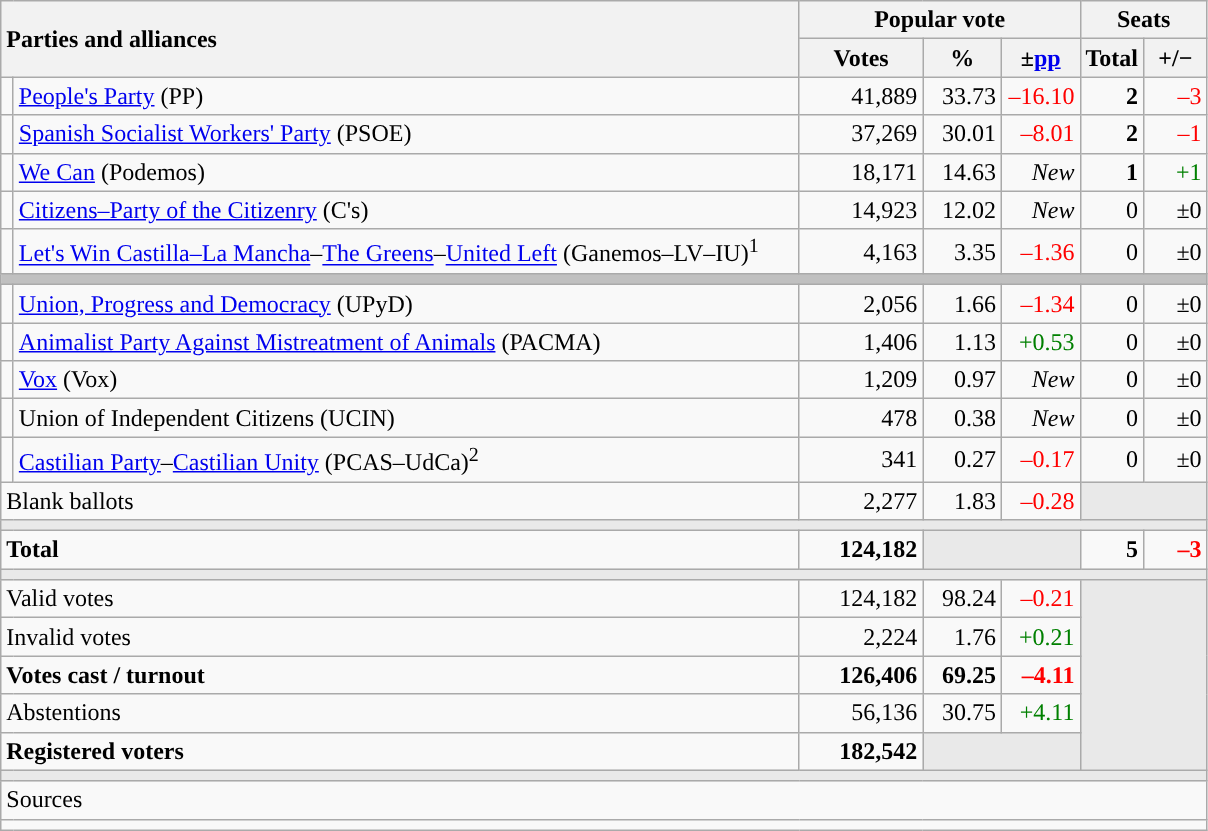<table class="wikitable" style="text-align:right;">
<tr>
<th style="text-align:left;" rowspan="2" colspan="2" width="525">Parties and alliances</th>
<th colspan="3">Popular vote</th>
<th colspan="2">Seats</th>
</tr>
<tr>
<th width="75">Votes</th>
<th width="45">%</th>
<th width="45">±<a href='#'>pp</a></th>
<th width="35">Total</th>
<th width="35">+/−</th>
</tr>
<tr>
<td width="1" style="color:inherit;background:"></td>
<td align="left"><a href='#'>People's Party</a> (PP)</td>
<td>41,889</td>
<td>33.73</td>
<td style="color:red;">–16.10</td>
<td><strong>2</strong></td>
<td style="color:red;">–3</td>
</tr>
<tr>
<td style="color:inherit;background:"></td>
<td align="left"><a href='#'>Spanish Socialist Workers' Party</a> (PSOE)</td>
<td>37,269</td>
<td>30.01</td>
<td style="color:red;">–8.01</td>
<td><strong>2</strong></td>
<td style="color:red;">–1</td>
</tr>
<tr>
<td style="color:inherit;background:"></td>
<td align="left"><a href='#'>We Can</a> (Podemos)</td>
<td>18,171</td>
<td>14.63</td>
<td><em>New</em></td>
<td><strong>1</strong></td>
<td style="color:green;">+1</td>
</tr>
<tr>
<td style="color:inherit;background:"></td>
<td align="left"><a href='#'>Citizens–Party of the Citizenry</a> (C's)</td>
<td>14,923</td>
<td>12.02</td>
<td><em>New</em></td>
<td>0</td>
<td>±0</td>
</tr>
<tr>
<td style="color:inherit;background:"></td>
<td align="left"><a href='#'>Let's Win Castilla–La Mancha</a>–<a href='#'>The Greens</a>–<a href='#'>United Left</a> (Ganemos–LV–IU)<sup>1</sup></td>
<td>4,163</td>
<td>3.35</td>
<td style="color:red;">–1.36</td>
<td>0</td>
<td>±0</td>
</tr>
<tr>
<td colspan="7" bgcolor="#C0C0C0"></td>
</tr>
<tr>
<td style="color:inherit;background:"></td>
<td align="left"><a href='#'>Union, Progress and Democracy</a> (UPyD)</td>
<td>2,056</td>
<td>1.66</td>
<td style="color:red;">–1.34</td>
<td>0</td>
<td>±0</td>
</tr>
<tr>
<td style="color:inherit;background:"></td>
<td align="left"><a href='#'>Animalist Party Against Mistreatment of Animals</a> (PACMA)</td>
<td>1,406</td>
<td>1.13</td>
<td style="color:green;">+0.53</td>
<td>0</td>
<td>±0</td>
</tr>
<tr>
<td style="color:inherit;background:"></td>
<td align="left"><a href='#'>Vox</a> (Vox)</td>
<td>1,209</td>
<td>0.97</td>
<td><em>New</em></td>
<td>0</td>
<td>±0</td>
</tr>
<tr>
<td style="color:inherit;background:"></td>
<td align="left">Union of Independent Citizens (UCIN)</td>
<td>478</td>
<td>0.38</td>
<td><em>New</em></td>
<td>0</td>
<td>±0</td>
</tr>
<tr>
<td style="color:inherit;background:"></td>
<td align="left"><a href='#'>Castilian Party</a>–<a href='#'>Castilian Unity</a> (PCAS–UdCa)<sup>2</sup></td>
<td>341</td>
<td>0.27</td>
<td style="color:red;">–0.17</td>
<td>0</td>
<td>±0</td>
</tr>
<tr>
<td align="left" colspan="2">Blank ballots</td>
<td>2,277</td>
<td>1.83</td>
<td style="color:red;">–0.28</td>
<td bgcolor="#E9E9E9" colspan="2"></td>
</tr>
<tr>
<td colspan="7" bgcolor="#E9E9E9"></td>
</tr>
<tr style="font-weight:bold;">
<td align="left" colspan="2">Total</td>
<td>124,182</td>
<td bgcolor="#E9E9E9" colspan="2"></td>
<td>5</td>
<td style="color:red;">–3</td>
</tr>
<tr>
<td colspan="7" bgcolor="#E9E9E9"></td>
</tr>
<tr>
<td align="left" colspan="2">Valid votes</td>
<td>124,182</td>
<td>98.24</td>
<td style="color:red;">–0.21</td>
<td bgcolor="#E9E9E9" colspan="2" rowspan="5"></td>
</tr>
<tr>
<td align="left" colspan="2">Invalid votes</td>
<td>2,224</td>
<td>1.76</td>
<td style="color:green;">+0.21</td>
</tr>
<tr style="font-weight:bold;">
<td align="left" colspan="2">Votes cast / turnout</td>
<td>126,406</td>
<td>69.25</td>
<td style="color:red;">–4.11</td>
</tr>
<tr>
<td align="left" colspan="2">Abstentions</td>
<td>56,136</td>
<td>30.75</td>
<td style="color:green;">+4.11</td>
</tr>
<tr style="font-weight:bold;">
<td align="left" colspan="2">Registered voters</td>
<td>182,542</td>
<td bgcolor="#E9E9E9" colspan="2"></td>
</tr>
<tr>
<td colspan="7" bgcolor="#E9E9E9"></td>
</tr>
<tr>
<td align="left" colspan="7">Sources</td>
</tr>
<tr>
<td colspan="7" style="text-align:left; max-width:790px;"></td>
</tr>
</table>
